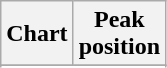<table class="wikitable sortable">
<tr>
<th>Chart</th>
<th>Peak<br>position</th>
</tr>
<tr>
</tr>
<tr>
</tr>
</table>
